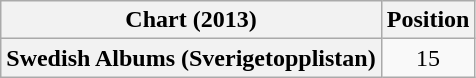<table class="wikitable plainrowheaders" style="text-align:center">
<tr>
<th scope="col">Chart (2013)</th>
<th scope="col">Position</th>
</tr>
<tr>
<th scope="row">Swedish Albums (Sverigetopplistan)</th>
<td>15</td>
</tr>
</table>
